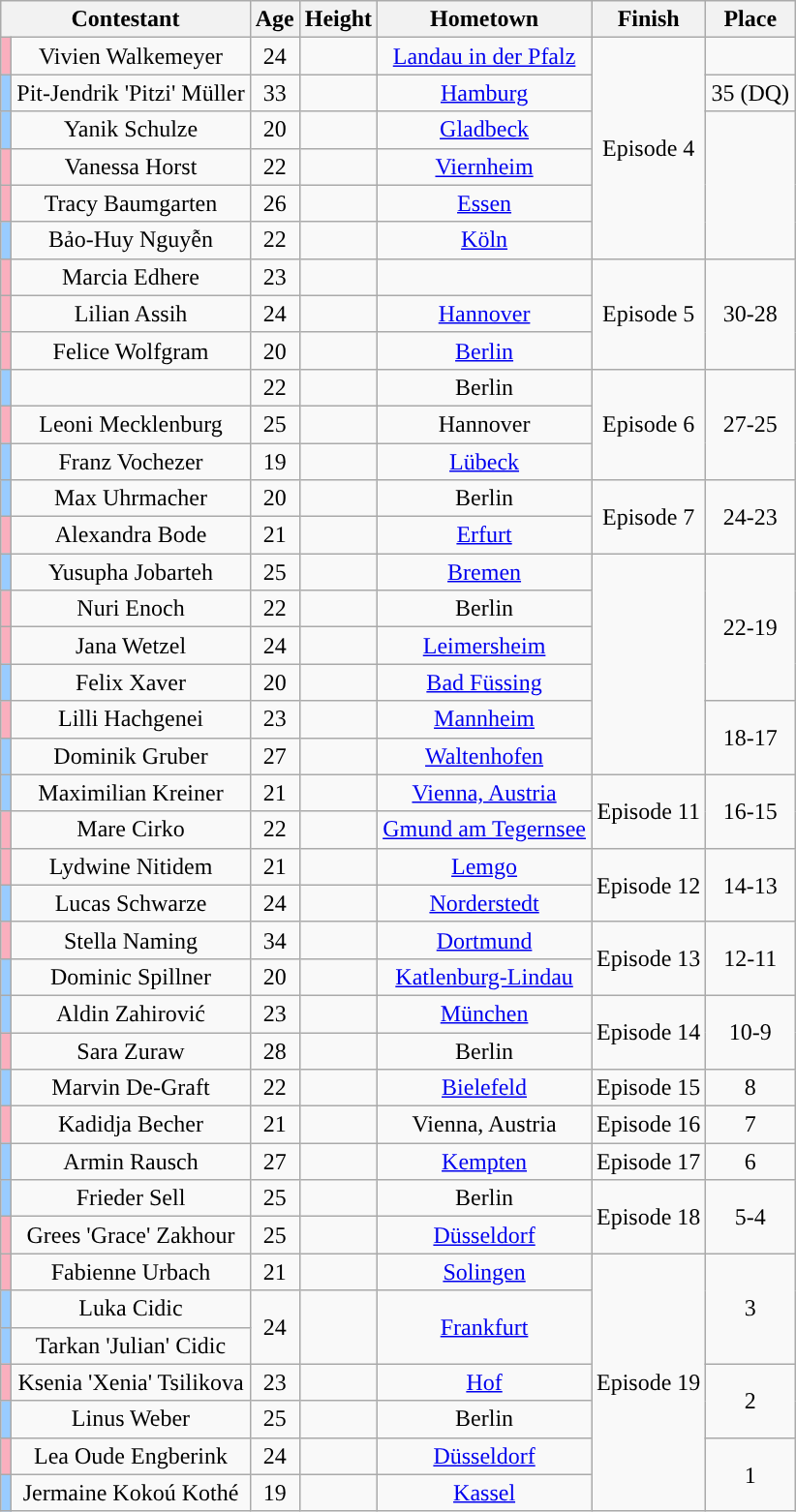<table class="wikitable sortable" style="text-align:center;">
<tr>
<th colspan="2">Contestant</th>
<th>Age</th>
<th>Height</th>
<th>Hometown</th>
<th>Finish</th>
<th>Place</th>
</tr>
<tr>
<td style="background:#faafbe"></td>
<td>Vivien Walkemeyer</td>
<td>24</td>
<td></td>
<td><a href='#'>Landau in der Pfalz</a></td>
<td rowspan="6">Episode 4</td>
<td></td>
</tr>
<tr>
<td style="background:#9cf;"></td>
<td>Pit-Jendrik 'Pitzi' Müller</td>
<td>33</td>
<td></td>
<td><a href='#'>Hamburg</a></td>
<td>35 (DQ)</td>
</tr>
<tr>
<td style="background:#9cf;"></td>
<td>Yanik Schulze</td>
<td>20</td>
<td></td>
<td><a href='#'>Gladbeck</a></td>
<td rowspan="4"></td>
</tr>
<tr>
<td style="background:#faafbe"></td>
<td>Vanessa Horst</td>
<td>22</td>
<td></td>
<td><a href='#'>Viernheim</a></td>
</tr>
<tr>
<td style="background:#faafbe"></td>
<td>Tracy Baumgarten</td>
<td>26</td>
<td></td>
<td><a href='#'>Essen</a></td>
</tr>
<tr>
<td style="background:#9cf;"></td>
<td>Bảo-Huy Nguyễn</td>
<td>22</td>
<td nowrap></td>
<td><a href='#'>Köln</a></td>
</tr>
<tr>
<td style="background:#faafbe"></td>
<td>Marcia Edhere</td>
<td>23</td>
<td></td>
<td></td>
<td rowspan="3">Episode 5</td>
<td rowspan="3">30-28</td>
</tr>
<tr>
<td style="background:#faafbe"></td>
<td>Lilian Assih</td>
<td>24</td>
<td></td>
<td><a href='#'>Hannover</a></td>
</tr>
<tr>
<td style="background:#faafbe"></td>
<td>Felice Wolfgram</td>
<td>20</td>
<td></td>
<td><a href='#'>Berlin</a></td>
</tr>
<tr>
<td style="background:#9cf;"></td>
<td></td>
<td>22</td>
<td></td>
<td>Berlin</td>
<td rowspan="3">Episode 6</td>
<td rowspan="3">27-25</td>
</tr>
<tr>
<td style="background:#faafbe"></td>
<td>Leoni Mecklenburg</td>
<td>25</td>
<td></td>
<td>Hannover</td>
</tr>
<tr>
<td style="background:#9cf;"></td>
<td>Franz Vochezer</td>
<td>19</td>
<td></td>
<td><a href='#'>Lübeck</a></td>
</tr>
<tr>
<td style="background:#9cf;"></td>
<td>Max Uhrmacher</td>
<td>20</td>
<td></td>
<td>Berlin</td>
<td rowspan="2">Episode 7</td>
<td rowspan="2">24-23</td>
</tr>
<tr>
<td style="background:#faafbe"></td>
<td>Alexandra Bode</td>
<td>21</td>
<td></td>
<td><a href='#'>Erfurt</a></td>
</tr>
<tr>
<td style="background:#9cf;"></td>
<td>Yusupha Jobarteh</td>
<td>25</td>
<td></td>
<td><a href='#'>Bremen</a></td>
<td rowspan="6"></td>
<td rowspan="4">22-19</td>
</tr>
<tr>
<td style="background:#faafbe"></td>
<td>Nuri Enoch</td>
<td>22</td>
<td></td>
<td>Berlin</td>
</tr>
<tr>
<td style="background:#faafbe"></td>
<td>Jana Wetzel</td>
<td>24</td>
<td></td>
<td><a href='#'>Leimersheim</a></td>
</tr>
<tr>
<td style="background:#9cf;"></td>
<td>Felix Xaver</td>
<td>20</td>
<td></td>
<td><a href='#'>Bad Füssing</a></td>
</tr>
<tr>
<td style="background:#faafbe"></td>
<td>Lilli Hachgenei</td>
<td>23</td>
<td></td>
<td><a href='#'>Mannheim</a></td>
<td rowspan="2">18-17</td>
</tr>
<tr>
<td style="background:#9cf;"></td>
<td>Dominik Gruber</td>
<td>27</td>
<td></td>
<td><a href='#'>Waltenhofen</a></td>
</tr>
<tr>
<td style="background:#9cf;"></td>
<td>Maximilian Kreiner</td>
<td>21</td>
<td></td>
<td><a href='#'>Vienna, Austria</a></td>
<td rowspan="2">Episode 11</td>
<td rowspan="2">16-15</td>
</tr>
<tr>
<td style="background:#faafbe"></td>
<td>Mare Cirko</td>
<td>22</td>
<td></td>
<td><a href='#'>Gmund am Tegernsee</a></td>
</tr>
<tr>
<td style="background:#faafbe"></td>
<td>Lydwine Nitidem</td>
<td>21</td>
<td></td>
<td><a href='#'>Lemgo</a></td>
<td rowspan="2">Episode 12</td>
<td rowspan="2">14-13</td>
</tr>
<tr>
<td style="background:#9cf;"></td>
<td>Lucas Schwarze</td>
<td>24</td>
<td></td>
<td><a href='#'>Norderstedt</a></td>
</tr>
<tr>
<td style="background:#faafbe"></td>
<td>Stella Naming</td>
<td>34</td>
<td></td>
<td><a href='#'>Dortmund</a></td>
<td rowspan="2">Episode 13</td>
<td rowspan="2">12-11</td>
</tr>
<tr>
<td style="background:#9cf;"></td>
<td>Dominic Spillner</td>
<td>20</td>
<td></td>
<td><a href='#'>Katlenburg-Lindau</a></td>
</tr>
<tr>
<td style="background:#9cf;"></td>
<td>Aldin Zahirović</td>
<td>23</td>
<td></td>
<td><a href='#'>München</a></td>
<td rowspan="2">Episode 14</td>
<td rowspan="2">10-9</td>
</tr>
<tr>
<td style="background:#faafbe"></td>
<td>Sara Zuraw</td>
<td>28</td>
<td></td>
<td>Berlin</td>
</tr>
<tr>
<td style="background:#9cf;"></td>
<td>Marvin De-Graft</td>
<td>22</td>
<td></td>
<td><a href='#'>Bielefeld</a></td>
<td>Episode 15</td>
<td>8</td>
</tr>
<tr>
<td style="background:#faafbe"></td>
<td>Kadidja Becher</td>
<td>21</td>
<td></td>
<td>Vienna, Austria</td>
<td>Episode 16</td>
<td>7</td>
</tr>
<tr>
<td style="background:#9cf;"></td>
<td>Armin Rausch</td>
<td>27</td>
<td></td>
<td><a href='#'>Kempten</a></td>
<td>Episode 17</td>
<td>6</td>
</tr>
<tr>
<td style="background:#9cf;"></td>
<td>Frieder Sell</td>
<td>25</td>
<td></td>
<td>Berlin</td>
<td rowspan="2">Episode 18</td>
<td rowspan="2">5-4</td>
</tr>
<tr>
<td style="background:#faafbe"></td>
<td>Grees 'Grace' Zakhour</td>
<td>25</td>
<td></td>
<td><a href='#'>Düsseldorf</a></td>
</tr>
<tr>
<td style="background:#faafbe"></td>
<td>Fabienne Urbach</td>
<td>21</td>
<td></td>
<td><a href='#'>Solingen</a></td>
<td rowspan="7">Episode 19</td>
<td rowspan="3">3</td>
</tr>
<tr>
<td style="background:#9cf;"></td>
<td>Luka Cidic</td>
<td rowspan="2">24</td>
<td rowspan="2"></td>
<td rowspan="2"><a href='#'>Frankfurt</a></td>
</tr>
<tr>
<td style="background:#9cf;"></td>
<td>Tarkan 'Julian' Cidic</td>
</tr>
<tr>
<td style="background:#faafbe"></td>
<td>Ksenia 'Xenia' Tsilikova</td>
<td>23</td>
<td></td>
<td><a href='#'>Hof</a></td>
<td rowspan="2">2</td>
</tr>
<tr>
<td style="background:#9cf;"></td>
<td>Linus Weber</td>
<td>25</td>
<td></td>
<td>Berlin</td>
</tr>
<tr>
<td style="background:#faafbe"></td>
<td>Lea Oude Engberink</td>
<td>24</td>
<td></td>
<td><a href='#'>Düsseldorf</a></td>
<td rowspan="2">1</td>
</tr>
<tr>
<td style="background:#9cf;"></td>
<td>Jermaine Kokoú Kothé</td>
<td>19</td>
<td></td>
<td><a href='#'>Kassel</a></td>
</tr>
</table>
